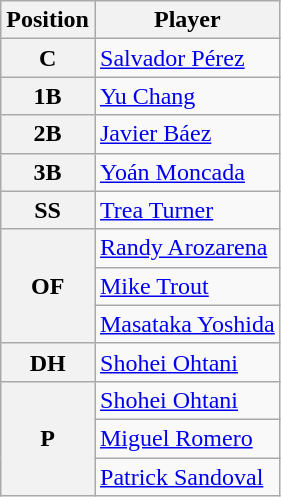<table class=wikitable>
<tr>
<th>Position</th>
<th>Player</th>
</tr>
<tr>
<th>C</th>
<td> <a href='#'>Salvador Pérez</a></td>
</tr>
<tr>
<th>1B</th>
<td> <a href='#'>Yu Chang</a></td>
</tr>
<tr>
<th>2B</th>
<td> <a href='#'>Javier Báez</a></td>
</tr>
<tr>
<th>3B</th>
<td> <a href='#'>Yoán Moncada</a></td>
</tr>
<tr>
<th>SS</th>
<td> <a href='#'>Trea Turner</a></td>
</tr>
<tr>
<th rowspan=3>OF</th>
<td> <a href='#'>Randy Arozarena</a></td>
</tr>
<tr>
<td> <a href='#'>Mike Trout</a></td>
</tr>
<tr>
<td> <a href='#'>Masataka Yoshida</a></td>
</tr>
<tr>
<th>DH</th>
<td> <a href='#'>Shohei Ohtani</a></td>
</tr>
<tr>
<th rowspan=3>P</th>
<td> <a href='#'>Shohei Ohtani</a></td>
</tr>
<tr>
<td> <a href='#'>Miguel Romero</a></td>
</tr>
<tr>
<td> <a href='#'>Patrick Sandoval</a></td>
</tr>
</table>
